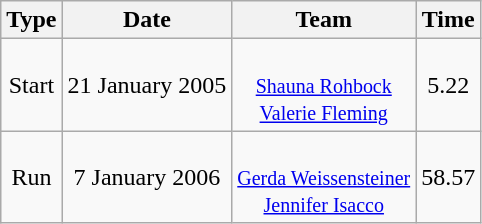<table class="wikitable" style="text-align:center">
<tr>
<th>Type</th>
<th>Date</th>
<th>Team</th>
<th>Time</th>
</tr>
<tr>
<td>Start</td>
<td>21 January 2005</td>
<td><small><br> <a href='#'>Shauna Rohbock</a><br><a href='#'>Valerie Fleming</a></small></td>
<td>5.22</td>
</tr>
<tr>
<td>Run</td>
<td>7 January 2006</td>
<td><small><br> <a href='#'>Gerda Weissensteiner</a><br><a href='#'>Jennifer Isacco</a></small></td>
<td>58.57</td>
</tr>
</table>
